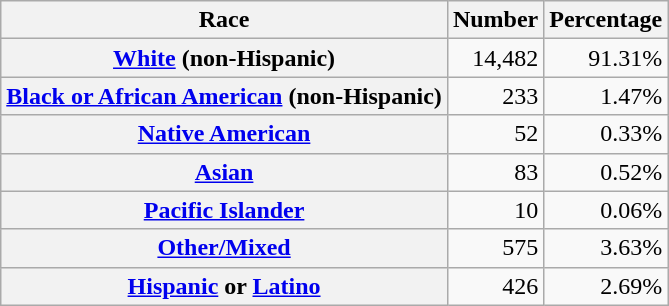<table class="wikitable" style="text-align:right">
<tr>
<th scope="col">Race</th>
<th scope="col">Number</th>
<th scope="col">Percentage</th>
</tr>
<tr>
<th scope="row"><a href='#'>White</a> (non-Hispanic)</th>
<td>14,482</td>
<td>91.31%</td>
</tr>
<tr>
<th scope="row"><a href='#'>Black or African American</a> (non-Hispanic)</th>
<td>233</td>
<td>1.47%</td>
</tr>
<tr>
<th scope="row"><a href='#'>Native American</a></th>
<td>52</td>
<td>0.33%</td>
</tr>
<tr>
<th scope="row"><a href='#'>Asian</a></th>
<td>83</td>
<td>0.52%</td>
</tr>
<tr>
<th scope="row"><a href='#'>Pacific Islander</a></th>
<td>10</td>
<td>0.06%</td>
</tr>
<tr>
<th scope="row"><a href='#'>Other/Mixed</a></th>
<td>575</td>
<td>3.63%</td>
</tr>
<tr>
<th scope="row"><a href='#'>Hispanic</a> or <a href='#'>Latino</a></th>
<td>426</td>
<td>2.69%</td>
</tr>
</table>
